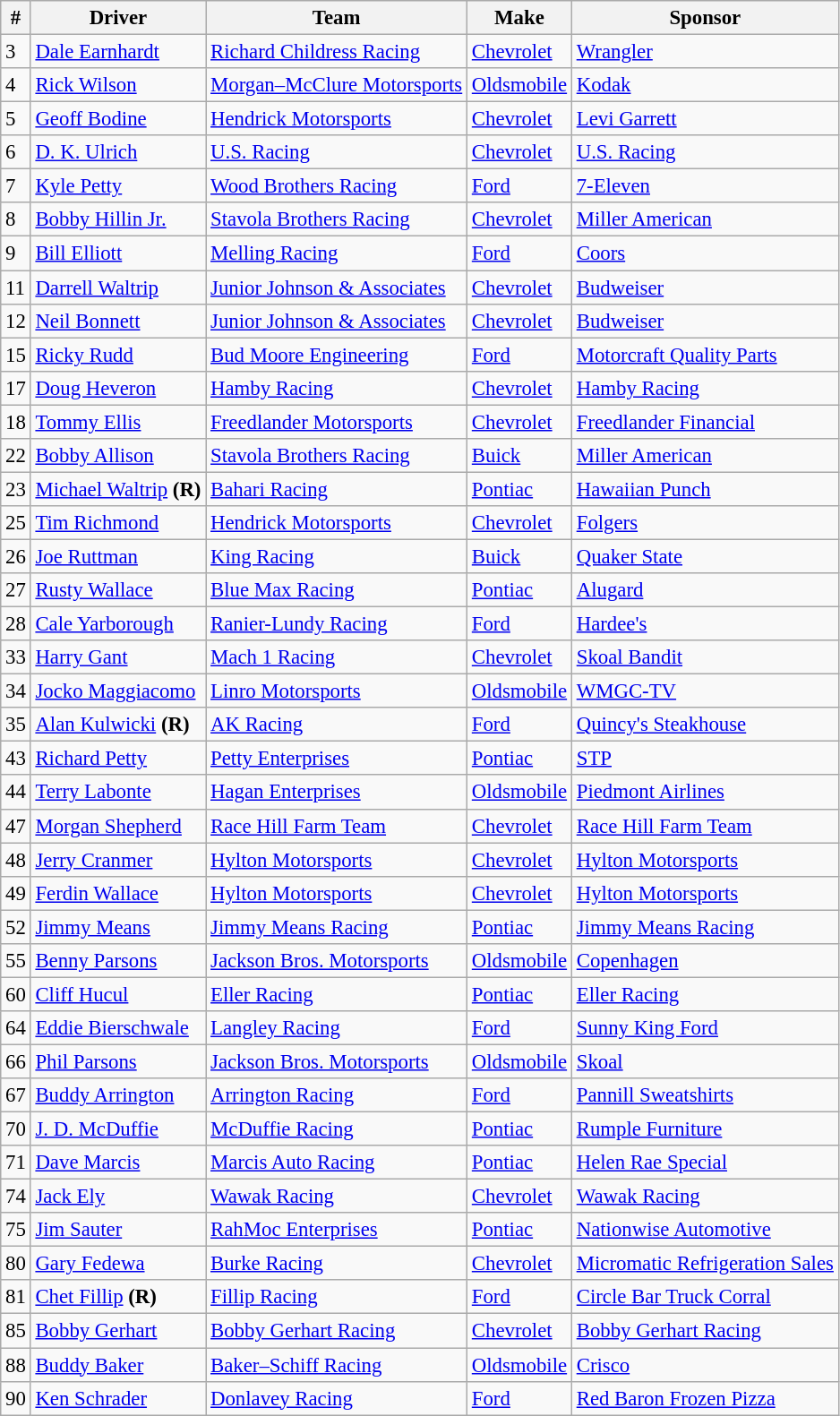<table class="wikitable" style="font-size:95%">
<tr>
<th>#</th>
<th>Driver</th>
<th>Team</th>
<th>Make</th>
<th>Sponsor</th>
</tr>
<tr>
<td>3</td>
<td><a href='#'>Dale Earnhardt</a></td>
<td><a href='#'>Richard Childress Racing</a></td>
<td><a href='#'>Chevrolet</a></td>
<td><a href='#'>Wrangler</a></td>
</tr>
<tr>
<td>4</td>
<td><a href='#'>Rick Wilson</a></td>
<td><a href='#'>Morgan–McClure Motorsports</a></td>
<td><a href='#'>Oldsmobile</a></td>
<td><a href='#'>Kodak</a></td>
</tr>
<tr>
<td>5</td>
<td><a href='#'>Geoff Bodine</a></td>
<td><a href='#'>Hendrick Motorsports</a></td>
<td><a href='#'>Chevrolet</a></td>
<td><a href='#'>Levi Garrett</a></td>
</tr>
<tr>
<td>6</td>
<td><a href='#'>D. K. Ulrich</a></td>
<td><a href='#'>U.S. Racing</a></td>
<td><a href='#'>Chevrolet</a></td>
<td><a href='#'>U.S. Racing</a></td>
</tr>
<tr>
<td>7</td>
<td><a href='#'>Kyle Petty</a></td>
<td><a href='#'>Wood Brothers Racing</a></td>
<td><a href='#'>Ford</a></td>
<td><a href='#'>7-Eleven</a></td>
</tr>
<tr>
<td>8</td>
<td><a href='#'>Bobby Hillin Jr.</a></td>
<td><a href='#'>Stavola Brothers Racing</a></td>
<td><a href='#'>Chevrolet</a></td>
<td><a href='#'>Miller American</a></td>
</tr>
<tr>
<td>9</td>
<td><a href='#'>Bill Elliott</a></td>
<td><a href='#'>Melling Racing</a></td>
<td><a href='#'>Ford</a></td>
<td><a href='#'>Coors</a></td>
</tr>
<tr>
<td>11</td>
<td><a href='#'>Darrell Waltrip</a></td>
<td><a href='#'>Junior Johnson & Associates</a></td>
<td><a href='#'>Chevrolet</a></td>
<td><a href='#'>Budweiser</a></td>
</tr>
<tr>
<td>12</td>
<td><a href='#'>Neil Bonnett</a></td>
<td><a href='#'>Junior Johnson & Associates</a></td>
<td><a href='#'>Chevrolet</a></td>
<td><a href='#'>Budweiser</a></td>
</tr>
<tr>
<td>15</td>
<td><a href='#'>Ricky Rudd</a></td>
<td><a href='#'>Bud Moore Engineering</a></td>
<td><a href='#'>Ford</a></td>
<td><a href='#'>Motorcraft Quality Parts</a></td>
</tr>
<tr>
<td>17</td>
<td><a href='#'>Doug Heveron</a></td>
<td><a href='#'>Hamby Racing</a></td>
<td><a href='#'>Chevrolet</a></td>
<td><a href='#'>Hamby Racing</a></td>
</tr>
<tr>
<td>18</td>
<td><a href='#'>Tommy Ellis</a></td>
<td><a href='#'>Freedlander Motorsports</a></td>
<td><a href='#'>Chevrolet</a></td>
<td><a href='#'>Freedlander Financial</a></td>
</tr>
<tr>
<td>22</td>
<td><a href='#'>Bobby Allison</a></td>
<td><a href='#'>Stavola Brothers Racing</a></td>
<td><a href='#'>Buick</a></td>
<td><a href='#'>Miller American</a></td>
</tr>
<tr>
<td>23</td>
<td><a href='#'>Michael Waltrip</a> <strong>(R)</strong></td>
<td><a href='#'>Bahari Racing</a></td>
<td><a href='#'>Pontiac</a></td>
<td><a href='#'>Hawaiian Punch</a></td>
</tr>
<tr>
<td>25</td>
<td><a href='#'>Tim Richmond</a></td>
<td><a href='#'>Hendrick Motorsports</a></td>
<td><a href='#'>Chevrolet</a></td>
<td><a href='#'>Folgers</a></td>
</tr>
<tr>
<td>26</td>
<td><a href='#'>Joe Ruttman</a></td>
<td><a href='#'>King Racing</a></td>
<td><a href='#'>Buick</a></td>
<td><a href='#'>Quaker State</a></td>
</tr>
<tr>
<td>27</td>
<td><a href='#'>Rusty Wallace</a></td>
<td><a href='#'>Blue Max Racing</a></td>
<td><a href='#'>Pontiac</a></td>
<td><a href='#'>Alugard</a></td>
</tr>
<tr>
<td>28</td>
<td><a href='#'>Cale Yarborough</a></td>
<td><a href='#'>Ranier-Lundy Racing</a></td>
<td><a href='#'>Ford</a></td>
<td><a href='#'>Hardee's</a></td>
</tr>
<tr>
<td>33</td>
<td><a href='#'>Harry Gant</a></td>
<td><a href='#'>Mach 1 Racing</a></td>
<td><a href='#'>Chevrolet</a></td>
<td><a href='#'>Skoal Bandit</a></td>
</tr>
<tr>
<td>34</td>
<td><a href='#'>Jocko Maggiacomo</a></td>
<td><a href='#'>Linro Motorsports</a></td>
<td><a href='#'>Oldsmobile</a></td>
<td><a href='#'>WMGC-TV</a></td>
</tr>
<tr>
<td>35</td>
<td><a href='#'>Alan Kulwicki</a> <strong>(R)</strong></td>
<td><a href='#'>AK Racing</a></td>
<td><a href='#'>Ford</a></td>
<td><a href='#'>Quincy's Steakhouse</a></td>
</tr>
<tr>
<td>43</td>
<td><a href='#'>Richard Petty</a></td>
<td><a href='#'>Petty Enterprises</a></td>
<td><a href='#'>Pontiac</a></td>
<td><a href='#'>STP</a></td>
</tr>
<tr>
<td>44</td>
<td><a href='#'>Terry Labonte</a></td>
<td><a href='#'>Hagan Enterprises</a></td>
<td><a href='#'>Oldsmobile</a></td>
<td><a href='#'>Piedmont Airlines</a></td>
</tr>
<tr>
<td>47</td>
<td><a href='#'>Morgan Shepherd</a></td>
<td><a href='#'>Race Hill Farm Team</a></td>
<td><a href='#'>Chevrolet</a></td>
<td><a href='#'>Race Hill Farm Team</a></td>
</tr>
<tr>
<td>48</td>
<td><a href='#'>Jerry Cranmer</a></td>
<td><a href='#'>Hylton Motorsports</a></td>
<td><a href='#'>Chevrolet</a></td>
<td><a href='#'>Hylton Motorsports</a></td>
</tr>
<tr>
<td>49</td>
<td><a href='#'>Ferdin Wallace</a></td>
<td><a href='#'>Hylton Motorsports</a></td>
<td><a href='#'>Chevrolet</a></td>
<td><a href='#'>Hylton Motorsports</a></td>
</tr>
<tr>
<td>52</td>
<td><a href='#'>Jimmy Means</a></td>
<td><a href='#'>Jimmy Means Racing</a></td>
<td><a href='#'>Pontiac</a></td>
<td><a href='#'>Jimmy Means Racing</a></td>
</tr>
<tr>
<td>55</td>
<td><a href='#'>Benny Parsons</a></td>
<td><a href='#'>Jackson Bros. Motorsports</a></td>
<td><a href='#'>Oldsmobile</a></td>
<td><a href='#'>Copenhagen</a></td>
</tr>
<tr>
<td>60</td>
<td><a href='#'>Cliff Hucul</a></td>
<td><a href='#'>Eller Racing</a></td>
<td><a href='#'>Pontiac</a></td>
<td><a href='#'>Eller Racing</a></td>
</tr>
<tr>
<td>64</td>
<td><a href='#'>Eddie Bierschwale</a></td>
<td><a href='#'>Langley Racing</a></td>
<td><a href='#'>Ford</a></td>
<td><a href='#'>Sunny King Ford</a></td>
</tr>
<tr>
<td>66</td>
<td><a href='#'>Phil Parsons</a></td>
<td><a href='#'>Jackson Bros. Motorsports</a></td>
<td><a href='#'>Oldsmobile</a></td>
<td><a href='#'>Skoal</a></td>
</tr>
<tr>
<td>67</td>
<td><a href='#'>Buddy Arrington</a></td>
<td><a href='#'>Arrington Racing</a></td>
<td><a href='#'>Ford</a></td>
<td><a href='#'>Pannill Sweatshirts</a></td>
</tr>
<tr>
<td>70</td>
<td><a href='#'>J. D. McDuffie</a></td>
<td><a href='#'>McDuffie Racing</a></td>
<td><a href='#'>Pontiac</a></td>
<td><a href='#'>Rumple Furniture</a></td>
</tr>
<tr>
<td>71</td>
<td><a href='#'>Dave Marcis</a></td>
<td><a href='#'>Marcis Auto Racing</a></td>
<td><a href='#'>Pontiac</a></td>
<td><a href='#'>Helen Rae Special</a></td>
</tr>
<tr>
<td>74</td>
<td><a href='#'>Jack Ely</a></td>
<td><a href='#'>Wawak Racing</a></td>
<td><a href='#'>Chevrolet</a></td>
<td><a href='#'>Wawak Racing</a></td>
</tr>
<tr>
<td>75</td>
<td><a href='#'>Jim Sauter</a></td>
<td><a href='#'>RahMoc Enterprises</a></td>
<td><a href='#'>Pontiac</a></td>
<td><a href='#'>Nationwise Automotive</a></td>
</tr>
<tr>
<td>80</td>
<td><a href='#'>Gary Fedewa</a></td>
<td><a href='#'>Burke Racing</a></td>
<td><a href='#'>Chevrolet</a></td>
<td><a href='#'>Micromatic Refrigeration Sales</a></td>
</tr>
<tr>
<td>81</td>
<td><a href='#'>Chet Fillip</a> <strong>(R)</strong></td>
<td><a href='#'>Fillip Racing</a></td>
<td><a href='#'>Ford</a></td>
<td><a href='#'>Circle Bar Truck Corral</a></td>
</tr>
<tr>
<td>85</td>
<td><a href='#'>Bobby Gerhart</a></td>
<td><a href='#'>Bobby Gerhart Racing</a></td>
<td><a href='#'>Chevrolet</a></td>
<td><a href='#'>Bobby Gerhart Racing</a></td>
</tr>
<tr>
<td>88</td>
<td><a href='#'>Buddy Baker</a></td>
<td><a href='#'>Baker–Schiff Racing</a></td>
<td><a href='#'>Oldsmobile</a></td>
<td><a href='#'>Crisco</a></td>
</tr>
<tr>
<td>90</td>
<td><a href='#'>Ken Schrader</a></td>
<td><a href='#'>Donlavey Racing</a></td>
<td><a href='#'>Ford</a></td>
<td><a href='#'>Red Baron Frozen Pizza</a></td>
</tr>
</table>
